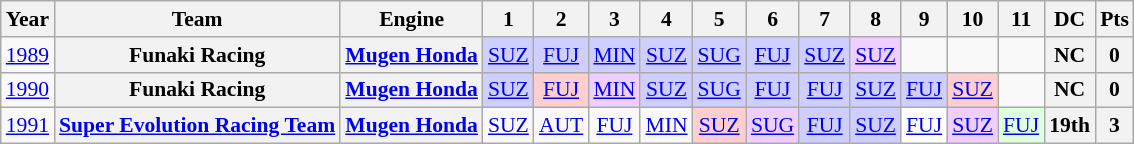<table class="wikitable" style="text-align:center; font-size:90%">
<tr>
<th>Year</th>
<th>Team</th>
<th>Engine</th>
<th>1</th>
<th>2</th>
<th>3</th>
<th>4</th>
<th>5</th>
<th>6</th>
<th>7</th>
<th>8</th>
<th>9</th>
<th>10</th>
<th>11</th>
<th>DC</th>
<th>Pts</th>
</tr>
<tr>
<td><a href='#'>1989</a></td>
<th>Funaki Racing</th>
<th><a href='#'>Mugen Honda</a></th>
<td style="background:#CFCFFF;"><a href='#'>SUZ</a><br></td>
<td style="background:#CFCFFF;"><a href='#'>FUJ</a><br></td>
<td style="background:#CFCFFF;"><a href='#'>MIN</a><br></td>
<td style="background:#CFCFFF;"><a href='#'>SUZ</a><br></td>
<td style="background:#CFCFFF;"><a href='#'>SUG</a><br></td>
<td style="background:#CFCFFF;"><a href='#'>FUJ</a><br></td>
<td style="background:#CFCFFF;"><a href='#'>SUZ</a><br></td>
<td style="background:#EFCFFF;"><a href='#'>SUZ</a><br></td>
<td></td>
<td></td>
<td></td>
<th>NC</th>
<th>0</th>
</tr>
<tr>
<td><a href='#'>1990</a></td>
<th>Funaki Racing</th>
<th><a href='#'>Mugen Honda</a></th>
<td style="background:#CFCFFF;"><a href='#'>SUZ</a><br></td>
<td style="background:#FFCFCF;"><a href='#'>FUJ</a><br></td>
<td style="background:#EFCFFF;"><a href='#'>MIN</a><br></td>
<td style="background:#CFCFFF;"><a href='#'>SUZ</a><br></td>
<td style="background:#CFCFFF;"><a href='#'>SUG</a><br></td>
<td style="background:#CFCFFF;"><a href='#'>FUJ</a><br></td>
<td style="background:#CFCFFF;"><a href='#'>FUJ</a><br></td>
<td style="background:#CFCFFF;"><a href='#'>SUZ</a><br></td>
<td style="background:#CFCFFF;"><a href='#'>FUJ</a><br></td>
<td style="background:#FFCFCF;"><a href='#'>SUZ</a><br></td>
<td></td>
<th>NC</th>
<th>0</th>
</tr>
<tr>
<td><a href='#'>1991</a></td>
<th><a href='#'>Super Evolution Racing Team</a></th>
<th><a href='#'>Mugen Honda</a></th>
<td><a href='#'>SUZ</a></td>
<td><a href='#'>AUT</a></td>
<td><a href='#'>FUJ</a></td>
<td><a href='#'>MIN</a></td>
<td style="background:#FFCFCF;"><a href='#'>SUZ</a><br></td>
<td style="background:#EFCFFF;"><a href='#'>SUG</a><br></td>
<td style="background:#CFCFFF;"><a href='#'>FUJ</a><br></td>
<td style="background:#CFCFFF;"><a href='#'>SUZ</a><br></td>
<td style="background:#FFFFFF;"><a href='#'>FUJ</a><br></td>
<td style="background:#EFCFFF;"><a href='#'>SUZ</a><br></td>
<td style="background:#DFFFDF;"><a href='#'>FUJ</a><br></td>
<th>19th</th>
<th>3</th>
</tr>
</table>
